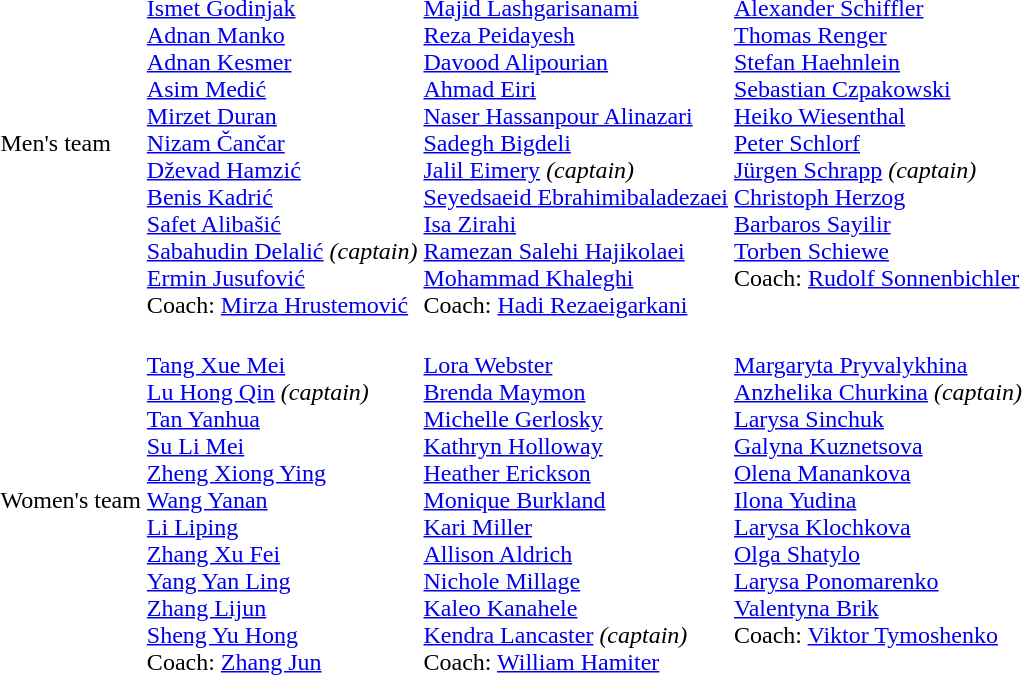<table>
<tr>
<td>Men's team</td>
<td valign="top"><br><a href='#'>Ismet Godinjak</a><br><a href='#'>Adnan Manko</a><br><a href='#'>Adnan Kesmer</a><br><a href='#'>Asim Medić</a><br><a href='#'>Mirzet Duran</a><br><a href='#'>Nizam Čančar</a><br><a href='#'>Dževad Hamzić</a><br><a href='#'>Benis Kadrić</a><br><a href='#'>Safet Alibašić</a><br><a href='#'>Sabahudin Delalić</a> <em>(captain)</em><br><a href='#'>Ermin Jusufović</a><br>Coach: <a href='#'>Mirza Hrustemović</a></td>
<td valign="top"><br><a href='#'>Majid Lashgarisanami</a><br><a href='#'>Reza Peidayesh</a><br><a href='#'>Davood Alipourian</a><br><a href='#'>Ahmad Eiri</a><br><a href='#'>Naser Hassanpour Alinazari</a><br><a href='#'>Sadegh Bigdeli</a><br><a href='#'>Jalil Eimery</a> <em>(captain)</em><br><a href='#'>Seyedsaeid Ebrahimibaladezaei</a><br><a href='#'>Isa Zirahi</a><br><a href='#'>Ramezan Salehi Hajikolaei</a><br><a href='#'>Mohammad Khaleghi</a><br>Coach: <a href='#'>Hadi Rezaeigarkani</a></td>
<td valign="top"><br><a href='#'>Alexander Schiffler</a><br><a href='#'>Thomas Renger</a><br><a href='#'>Stefan Haehnlein</a><br><a href='#'>Sebastian Czpakowski</a><br><a href='#'>Heiko Wiesenthal</a><br><a href='#'>Peter Schlorf</a><br><a href='#'>Jürgen Schrapp</a> <em>(captain)</em><br><a href='#'>Christoph Herzog</a><br><a href='#'>Barbaros Sayilir</a><br><a href='#'>Torben Schiewe</a><br>Coach: <a href='#'>Rudolf Sonnenbichler</a></td>
</tr>
<tr>
<td>Women's team</td>
<td valign="top"><br><a href='#'>Tang Xue Mei</a><br><a href='#'>Lu Hong Qin</a> <em>(captain)</em><br><a href='#'>Tan Yanhua</a><br><a href='#'>Su Li Mei</a><br><a href='#'>Zheng Xiong Ying</a><br><a href='#'>Wang Yanan</a><br><a href='#'>Li Liping</a><br><a href='#'>Zhang Xu Fei</a><br><a href='#'>Yang Yan Ling</a><br><a href='#'>Zhang Lijun</a><br><a href='#'>Sheng Yu Hong</a><br>Coach: <a href='#'>Zhang Jun</a></td>
<td valign="top"><br><a href='#'>Lora Webster</a><br><a href='#'>Brenda Maymon</a><br><a href='#'>Michelle Gerlosky</a><br><a href='#'>Kathryn Holloway</a><br><a href='#'>Heather Erickson</a><br><a href='#'>Monique Burkland</a><br><a href='#'>Kari Miller</a><br><a href='#'>Allison Aldrich</a><br><a href='#'>Nichole Millage</a><br><a href='#'>Kaleo Kanahele</a><br><a href='#'>Kendra Lancaster</a> <em>(captain)</em><br>Coach: <a href='#'>William Hamiter</a></td>
<td valign="top"><br><a href='#'>Margaryta Pryvalykhina</a><br><a href='#'>Anzhelika Churkina</a> <em>(captain)</em><br><a href='#'>Larysa Sinchuk</a><br><a href='#'>Galyna Kuznetsova</a><br><a href='#'>Olena Manankova</a><br><a href='#'>Ilona Yudina</a><br><a href='#'>Larysa Klochkova</a><br><a href='#'>Olga Shatylo</a><br><a href='#'>Larysa Ponomarenko</a><br><a href='#'>Valentyna Brik</a><br>Coach: <a href='#'>Viktor Tymoshenko</a></td>
</tr>
</table>
